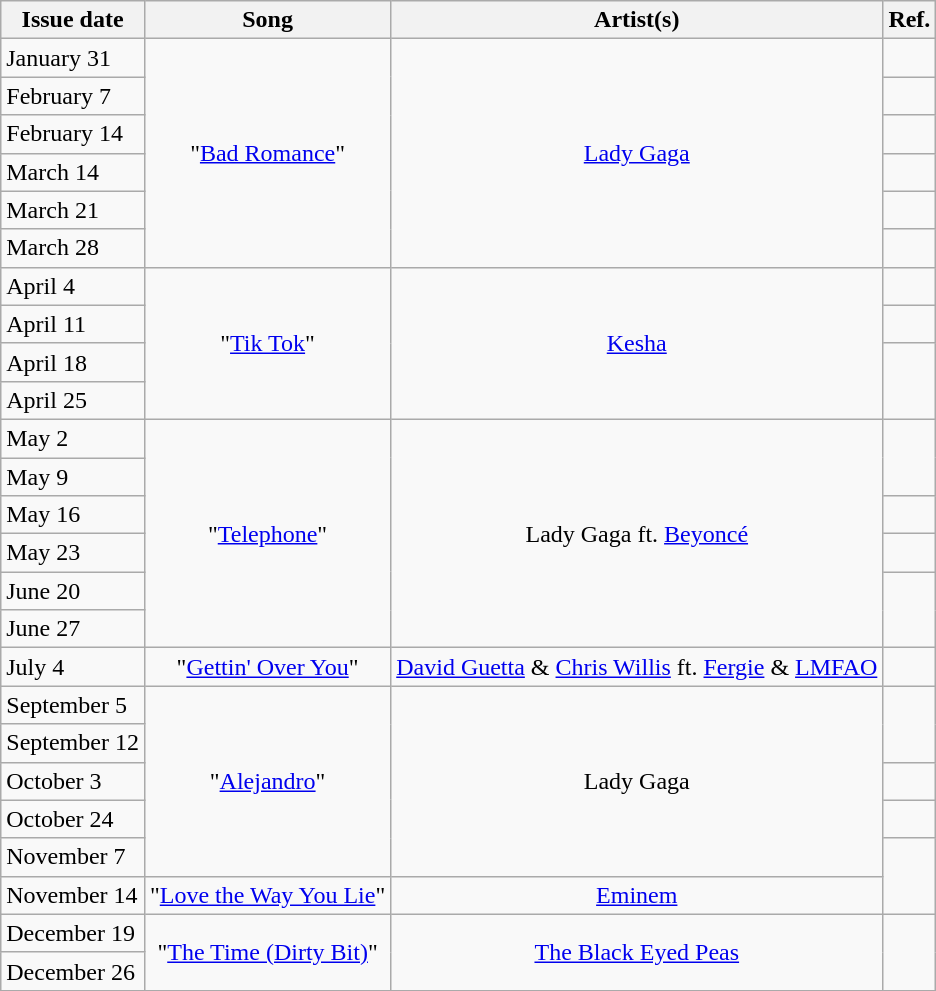<table class="wikitable">
<tr>
<th>Issue date</th>
<th>Song</th>
<th>Artist(s)</th>
<th>Ref.</th>
</tr>
<tr>
<td>January 31</td>
<td style="text-align: center;" rowspan="6">"<a href='#'>Bad Romance</a>"</td>
<td style="text-align: center;" rowspan="6"><a href='#'>Lady Gaga</a></td>
<td style="text-align: center;" rowspan="1"></td>
</tr>
<tr>
<td>February 7</td>
<td style="text-align: center;" rowspan="1"></td>
</tr>
<tr>
<td>February 14</td>
<td style="text-align: center;" rowspan="1"></td>
</tr>
<tr>
<td>March 14</td>
<td style="text-align: center;" rowspan="1"></td>
</tr>
<tr>
<td>March 21</td>
<td style="text-align: center;" rowspan="1"></td>
</tr>
<tr>
<td>March 28</td>
<td style="text-align: center;" rowspan="1"></td>
</tr>
<tr>
<td>April 4</td>
<td style="text-align: center;" rowspan="4">"<a href='#'>Tik Tok</a>"</td>
<td style="text-align: center;" rowspan="4"><a href='#'>Kesha</a></td>
<td style="text-align: center;" rowspan="1"></td>
</tr>
<tr>
<td>April 11</td>
<td style="text-align: center;" rowspan="1"></td>
</tr>
<tr>
<td>April 18</td>
<td style="text-align: center;" rowspan="2"></td>
</tr>
<tr>
<td>April 25</td>
</tr>
<tr>
<td>May 2</td>
<td style="text-align: center;" rowspan="6">"<a href='#'>Telephone</a>"</td>
<td style="text-align: center;" rowspan="6">Lady Gaga ft. <a href='#'>Beyoncé</a></td>
<td style="text-align: center;" rowspan="2"></td>
</tr>
<tr>
<td>May 9</td>
</tr>
<tr>
<td>May 16</td>
<td style="text-align: center;"></td>
</tr>
<tr>
<td>May 23</td>
<td style="text-align: center;"></td>
</tr>
<tr>
<td>June 20</td>
<td style="text-align: center;" rowspan="2"></td>
</tr>
<tr>
<td>June 27</td>
</tr>
<tr>
<td>July 4</td>
<td style="text-align: center;" rowspan="1">"<a href='#'>Gettin' Over You</a>"</td>
<td style="text-align: center;" rowspan="1"><a href='#'>David Guetta</a> & <a href='#'>Chris Willis</a> ft. <a href='#'>Fergie</a> & <a href='#'>LMFAO</a></td>
<td style="text-align: center;"></td>
</tr>
<tr>
<td>September 5</td>
<td style="text-align: center;" rowspan="5">"<a href='#'>Alejandro</a>"</td>
<td style="text-align: center;" rowspan="5">Lady Gaga</td>
<td style="text-align: center;" rowspan="2"></td>
</tr>
<tr>
<td>September 12</td>
</tr>
<tr>
<td>October 3</td>
<td style="text-align: center;" rowspan="1"></td>
</tr>
<tr>
<td>October 24</td>
<td style="text-align: center;"></td>
</tr>
<tr>
<td>November 7</td>
<td style="text-align: center;" rowspan="2"></td>
</tr>
<tr>
<td>November 14</td>
<td style="text-align: center;" rowspan="1">"<a href='#'>Love the Way You Lie</a>"</td>
<td style="text-align: center;" rowspan="1"><a href='#'>Eminem</a></td>
</tr>
<tr>
<td>December 19</td>
<td style="text-align: center;" rowspan="2">"<a href='#'>The Time (Dirty Bit)</a>"</td>
<td style="text-align: center;" rowspan="2"><a href='#'>The Black Eyed Peas</a></td>
<td style="text-align: center;" rowspan="2"></td>
</tr>
<tr>
<td>December 26</td>
</tr>
<tr>
</tr>
</table>
